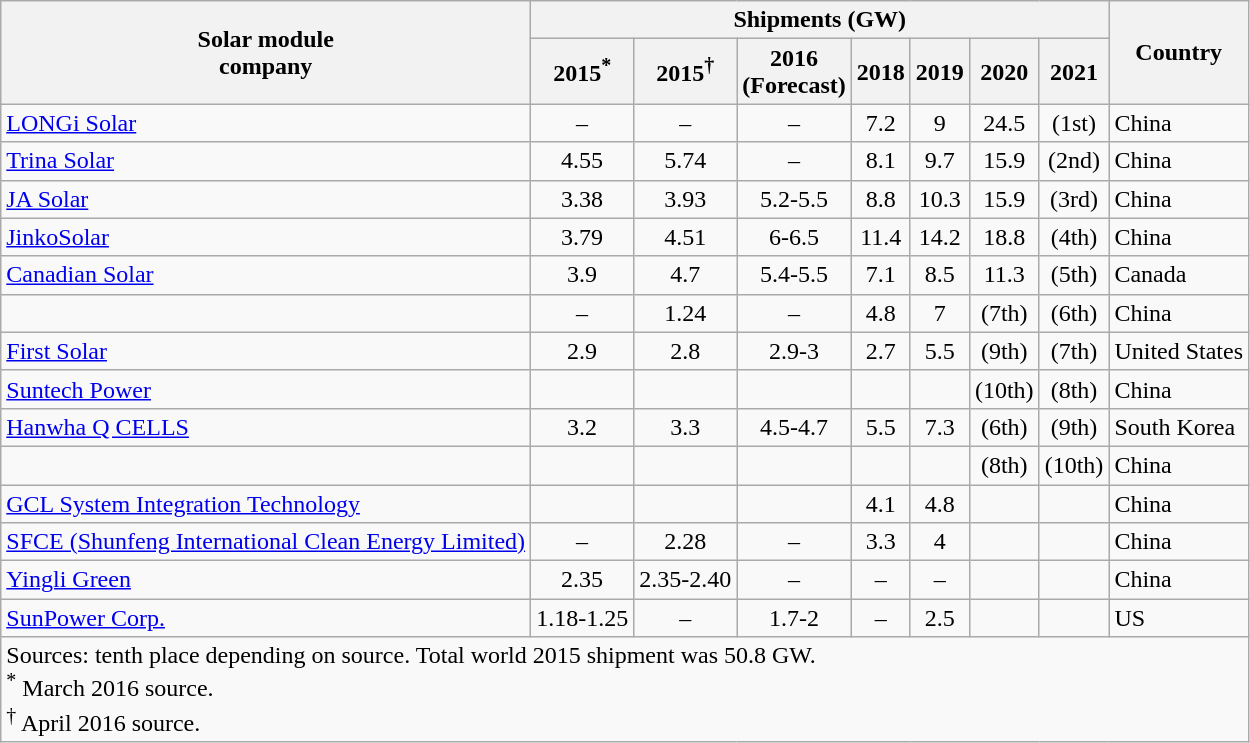<table class="wikitable sortable" style="text-align: center;">
<tr>
<th rowspan="2">Solar module<br>company</th>
<th colspan="7">Shipments (GW)</th>
<th rowspan="2">Country</th>
</tr>
<tr>
<th data-sort-type=number>2015<sup>*</sup></th>
<th data-sort-type=number>2015<sup>†</sup></th>
<th data-sort-type=number>2016<br>(Forecast)</th>
<th data-sort-type=number>2018</th>
<th data-sort-type=number>2019</th>
<th>2020</th>
<th>2021</th>
</tr>
<tr>
<td align="left"><a href='#'>LONGi Solar</a></td>
<td>–</td>
<td>–</td>
<td>–</td>
<td>7.2</td>
<td>9</td>
<td>24.5</td>
<td>(1st)</td>
<td align="left"> China</td>
</tr>
<tr>
<td align="left"><a href='#'>Trina Solar</a></td>
<td align="center">4.55</td>
<td align="center">5.74</td>
<td align="center">–</td>
<td>8.1</td>
<td>9.7</td>
<td>15.9</td>
<td>(2nd)</td>
<td align="left"> China</td>
</tr>
<tr>
<td align="left"><a href='#'>JA Solar</a></td>
<td align="center">3.38</td>
<td align="center">3.93</td>
<td align="center">5.2-5.5</td>
<td>8.8</td>
<td>10.3</td>
<td>15.9</td>
<td>(3rd)</td>
<td align="left"> China</td>
</tr>
<tr>
<td align="left"><a href='#'>JinkoSolar</a></td>
<td align="center">3.79</td>
<td align="center">4.51</td>
<td align="center">6-6.5</td>
<td>11.4</td>
<td>14.2</td>
<td>18.8</td>
<td>(4th)</td>
<td align="left"> China</td>
</tr>
<tr>
<td align=left><a href='#'>Canadian Solar</a></td>
<td align="center">3.9</td>
<td align="center">4.7</td>
<td align="center">5.4-5.5</td>
<td>7.1</td>
<td>8.5</td>
<td>11.3</td>
<td>(5th)</td>
<td align="left"> Canada</td>
</tr>
<tr>
<td align="left"></td>
<td>–</td>
<td>1.24</td>
<td>–</td>
<td>4.8</td>
<td>7</td>
<td>(7th)</td>
<td>(6th)</td>
<td align="left"> China</td>
</tr>
<tr>
<td align="left"><a href='#'>First Solar</a></td>
<td align="center">2.9</td>
<td align="center">2.8</td>
<td align="center">2.9-3</td>
<td>2.7</td>
<td>5.5</td>
<td>(9th)</td>
<td>(7th)</td>
<td align="left"> United States</td>
</tr>
<tr>
<td align="left"><a href='#'>Suntech Power</a></td>
<td></td>
<td></td>
<td></td>
<td></td>
<td></td>
<td>(10th)</td>
<td>(8th)</td>
<td align="left"> China</td>
</tr>
<tr>
<td align="left"><a href='#'>Hanwha Q CELLS</a></td>
<td align="center">3.2</td>
<td align="center">3.3</td>
<td align="center">4.5-4.7</td>
<td>5.5</td>
<td>7.3</td>
<td>(6th)</td>
<td>(9th)</td>
<td align="left"> South Korea</td>
</tr>
<tr>
<td align="left"></td>
<td></td>
<td></td>
<td></td>
<td></td>
<td></td>
<td>(8th)</td>
<td>(10th)</td>
<td align="left"> China</td>
</tr>
<tr>
<td align="left"><a href='#'>GCL System Integration Technology</a></td>
<td></td>
<td></td>
<td></td>
<td>4.1</td>
<td>4.8</td>
<td></td>
<td></td>
<td align="left"> China</td>
</tr>
<tr>
<td align="left"><a href='#'>SFCE (Shunfeng International Clean Energy Limited)</a></td>
<td align="center">–</td>
<td align="center">2.28</td>
<td align="center">–</td>
<td>3.3</td>
<td>4</td>
<td></td>
<td></td>
<td align="left"> China</td>
</tr>
<tr>
<td align="left"><a href='#'>Yingli Green</a></td>
<td align="center">2.35</td>
<td align="center">2.35-2.40</td>
<td align="center">–</td>
<td>–</td>
<td>–</td>
<td></td>
<td></td>
<td align="left"> China</td>
</tr>
<tr>
<td align="left"><a href='#'>SunPower Corp.</a></td>
<td align="center">1.18-1.25</td>
<td align="center">–</td>
<td align="center">1.7-2</td>
<td>–</td>
<td>2.5</td>
<td></td>
<td></td>
<td align="left"> US</td>
</tr>
<tr class="sortbottom">
<td colspan="9" align="left">Sources: tenth place depending on source. Total world 2015 shipment was 50.8 GW.<br><sup>*</sup> March 2016 source.<br>
<sup>†</sup> April 2016 source.</td>
</tr>
</table>
